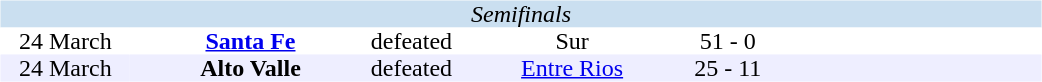<table width=700>
<tr>
<td width=700 valign="top"><br><table border=0 cellspacing=0 cellpadding=0 style="font-size: 100%; border-collapse: collapse;" width=100%>
<tr bgcolor="#CADFF0">
<td style="font-size:100%"; align="center" colspan="6"><em>Semifinals</em></td>
</tr>
<tr align=center bgcolor=#FFFFFF>
<td width=90>24 March</td>
<td width=170><strong><a href='#'>Santa Fe</a></strong></td>
<td width=20>defeated</td>
<td width=170>Sur</td>
<td width=50>51 - 0</td>
<td width=200></td>
</tr>
<tr align=center bgcolor=#EEEEFF>
<td width=90>24 March</td>
<td width=170><strong>Alto Valle</strong></td>
<td width=20>defeated</td>
<td width=170><a href='#'>Entre Rios</a></td>
<td width=50>25 - 11</td>
<td width=200></td>
</tr>
</table>
</td>
</tr>
</table>
